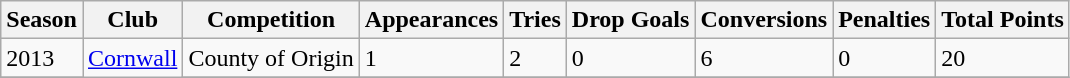<table class="wikitable sortable">
<tr>
<th>Season</th>
<th>Club</th>
<th>Competition</th>
<th>Appearances</th>
<th>Tries</th>
<th>Drop Goals</th>
<th>Conversions</th>
<th>Penalties</th>
<th>Total Points</th>
</tr>
<tr>
<td>2013</td>
<td rowspan=2 align=left><a href='#'>Cornwall</a></td>
<td>County of Origin</td>
<td>1</td>
<td>2</td>
<td>0</td>
<td>6</td>
<td>0</td>
<td>20</td>
</tr>
<tr>
</tr>
</table>
